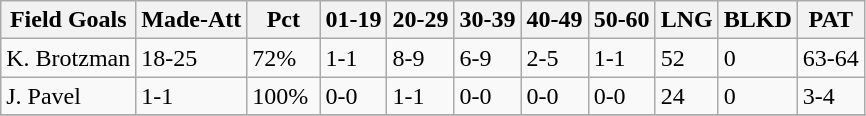<table class="wikitable" style="white-space:nowrap;">
<tr>
<th>Field Goals</th>
<th>Made-Att</th>
<th>Pct</th>
<th>01-19</th>
<th>20-29</th>
<th>30-39</th>
<th>40-49</th>
<th>50-60</th>
<th>LNG</th>
<th>BLKD</th>
<th>PAT</th>
</tr>
<tr>
<td>K. Brotzman</td>
<td>18-25  </td>
<td>72% </td>
<td>1-1  </td>
<td>8-9  </td>
<td>6-9  </td>
<td>2-5  </td>
<td>1-1  </td>
<td>52  </td>
<td>0</td>
<td>63-64</td>
</tr>
<tr>
<td>J. Pavel</td>
<td>1-1  </td>
<td>100% </td>
<td>0-0  </td>
<td>1-1  </td>
<td>0-0  </td>
<td>0-0  </td>
<td>0-0  </td>
<td>24  </td>
<td>0</td>
<td>3-4</td>
</tr>
<tr>
</tr>
</table>
